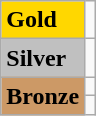<table class="wikitable">
<tr>
<td bgcolor="gold"><strong>Gold</strong></td>
<td></td>
</tr>
<tr>
<td bgcolor="silver"><strong>Silver</strong></td>
<td></td>
</tr>
<tr>
<td rowspan="2" bgcolor="#cc9966"><strong>Bronze</strong></td>
<td></td>
</tr>
<tr>
<td></td>
</tr>
</table>
